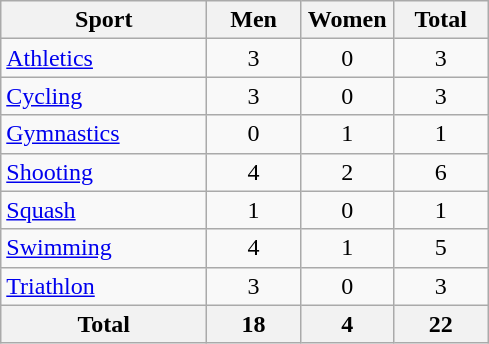<table class="wikitable sortable" style="text-align:center;">
<tr>
<th width=130>Sport</th>
<th width=55>Men</th>
<th width=55>Women</th>
<th width=55>Total</th>
</tr>
<tr>
<td align=left><a href='#'>Athletics</a></td>
<td>3</td>
<td>0</td>
<td>3</td>
</tr>
<tr>
<td align=left><a href='#'>Cycling</a></td>
<td>3</td>
<td>0</td>
<td>3</td>
</tr>
<tr>
<td align=left><a href='#'>Gymnastics</a></td>
<td>0</td>
<td>1</td>
<td>1</td>
</tr>
<tr>
<td align=left><a href='#'>Shooting</a></td>
<td>4</td>
<td>2</td>
<td>6</td>
</tr>
<tr>
<td align=left><a href='#'>Squash</a></td>
<td>1</td>
<td>0</td>
<td>1</td>
</tr>
<tr>
<td align=left><a href='#'>Swimming</a></td>
<td>4</td>
<td>1</td>
<td>5</td>
</tr>
<tr>
<td align=left><a href='#'>Triathlon</a></td>
<td>3</td>
<td>0</td>
<td>3</td>
</tr>
<tr>
<th>Total</th>
<th>18</th>
<th>4</th>
<th>22</th>
</tr>
</table>
